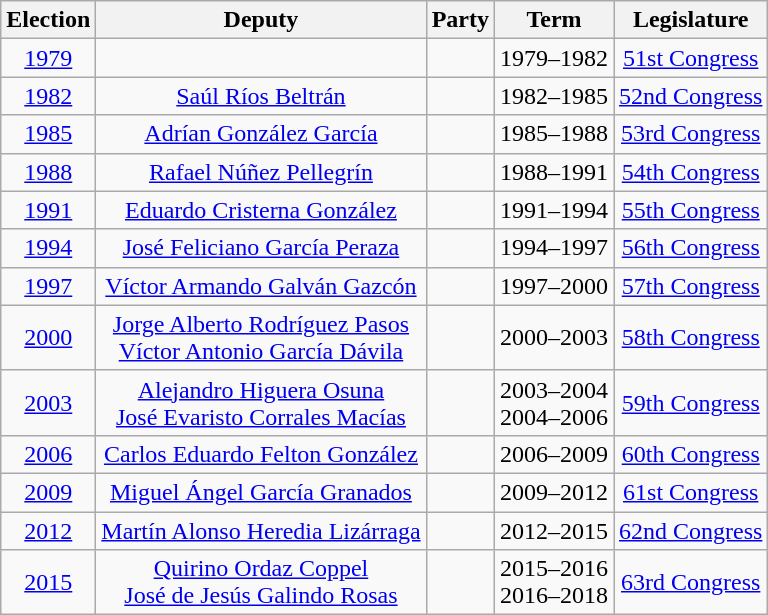<table class="wikitable sortable" style="text-align: center">
<tr>
<th>Election</th>
<th class="unsortable">Deputy</th>
<th class="unsortable">Party</th>
<th class="unsortable">Term</th>
<th class="unsortable">Legislature</th>
</tr>
<tr>
<td><a href='#'>1979</a></td>
<td></td>
<td></td>
<td>1979–1982</td>
<td><a href='#'>51st Congress</a></td>
</tr>
<tr>
<td><a href='#'>1982</a></td>
<td><a href='#'>Saúl Ríos Beltrán</a></td>
<td></td>
<td>1982–1985</td>
<td><a href='#'>52nd Congress</a></td>
</tr>
<tr>
<td><a href='#'>1985</a></td>
<td><a href='#'>Adrían González García</a></td>
<td></td>
<td>1985–1988</td>
<td><a href='#'>53rd Congress</a></td>
</tr>
<tr>
<td><a href='#'>1988</a></td>
<td><a href='#'>Rafael Núñez Pellegrín</a></td>
<td></td>
<td>1988–1991</td>
<td><a href='#'>54th Congress</a></td>
</tr>
<tr>
<td><a href='#'>1991</a></td>
<td><a href='#'>Eduardo Cristerna González</a></td>
<td></td>
<td>1991–1994</td>
<td><a href='#'>55th Congress</a></td>
</tr>
<tr>
<td><a href='#'>1994</a></td>
<td><a href='#'>José Feliciano García Peraza</a></td>
<td></td>
<td>1994–1997</td>
<td><a href='#'>56th Congress</a></td>
</tr>
<tr>
<td><a href='#'>1997</a></td>
<td><a href='#'>Víctor Armando Galván Gazcón</a></td>
<td></td>
<td>1997–2000</td>
<td><a href='#'>57th Congress</a></td>
</tr>
<tr>
<td><a href='#'>2000</a></td>
<td><a href='#'>Jorge Alberto Rodríguez Pasos</a><br><a href='#'>Víctor Antonio García Dávila</a></td>
<td></td>
<td>2000–2003</td>
<td><a href='#'>58th Congress</a></td>
</tr>
<tr>
<td><a href='#'>2003</a></td>
<td><a href='#'>Alejandro Higuera Osuna</a><br><a href='#'>José Evaristo Corrales Macías</a></td>
<td></td>
<td>2003–2004<br>2004–2006</td>
<td><a href='#'>59th Congress</a></td>
</tr>
<tr>
<td><a href='#'>2006</a></td>
<td><a href='#'>Carlos Eduardo Felton González</a></td>
<td></td>
<td>2006–2009</td>
<td><a href='#'>60th Congress</a></td>
</tr>
<tr>
<td><a href='#'>2009</a></td>
<td><a href='#'>Miguel Ángel García Granados</a></td>
<td></td>
<td>2009–2012</td>
<td><a href='#'>61st Congress</a></td>
</tr>
<tr>
<td><a href='#'>2012</a></td>
<td><a href='#'>Martín Alonso Heredia Lizárraga</a></td>
<td></td>
<td>2012–2015</td>
<td><a href='#'>62nd Congress</a></td>
</tr>
<tr>
<td><a href='#'>2015</a></td>
<td><a href='#'>Quirino Ordaz Coppel</a><br><a href='#'>José de Jesús Galindo Rosas</a></td>
<td></td>
<td>2015–2016<br>2016–2018</td>
<td><a href='#'>63rd Congress</a></td>
</tr>
</table>
